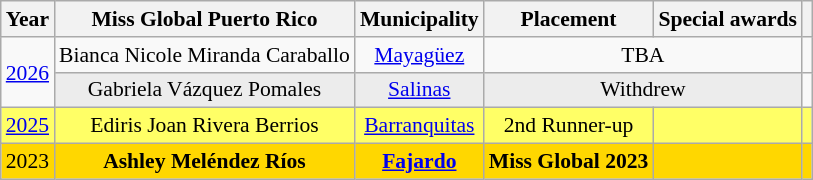<table class="wikitable " style="font-size: 90%; text-align:center;">
<tr>
<th>Year</th>
<th>Miss Global Puerto Rico</th>
<th>Municipality</th>
<th>Placement</th>
<th>Special awards</th>
<th></th>
</tr>
<tr>
<td rowspan=2><a href='#'>2026</a></td>
<td>Bianca Nicole Miranda Caraballo</td>
<td><a href='#'>Mayagüez</a></td>
<td colspan=2>TBA</td>
<td></td>
</tr>
<tr>
<td style="background-color:#ececec;">Gabriela Vázquez Pomales</td>
<td style="background-color:#ececec;"><a href='#'>Salinas</a></td>
<td style="background-color:#ececec;" colspan=2>Withdrew</td>
<td></td>
</tr>
<tr style="background-color:#FFFF66;">
<td><a href='#'>2025</a></td>
<td>Ediris Joan Rivera Berrios</td>
<td><a href='#'>Barranquitas</a></td>
<td>2nd Runner-up</td>
<td></td>
<td></td>
</tr>
<tr style="background-color:gold;">
<td>2023</td>
<td><strong>Ashley Meléndez Ríos</strong></td>
<td><strong><a href='#'>Fajardo</a></strong></td>
<td><strong>Miss Global 2023</strong></td>
<td></td>
<td></td>
</tr>
</table>
